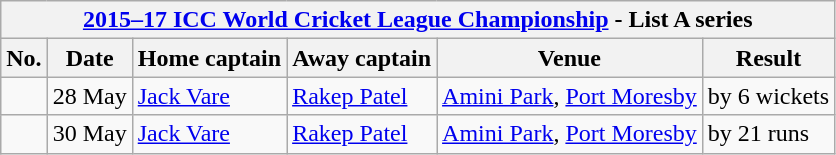<table class="wikitable">
<tr>
<th colspan="6"><a href='#'>2015–17 ICC World Cricket League Championship</a> - List A series</th>
</tr>
<tr>
<th>No.</th>
<th>Date</th>
<th>Home captain</th>
<th>Away captain</th>
<th>Venue</th>
<th>Result</th>
</tr>
<tr>
<td></td>
<td>28 May</td>
<td><a href='#'>Jack Vare</a></td>
<td><a href='#'>Rakep Patel</a></td>
<td><a href='#'>Amini Park</a>, <a href='#'>Port Moresby</a></td>
<td> by 6 wickets</td>
</tr>
<tr>
<td></td>
<td>30 May</td>
<td><a href='#'>Jack Vare</a></td>
<td><a href='#'>Rakep Patel</a></td>
<td><a href='#'>Amini Park</a>, <a href='#'>Port Moresby</a></td>
<td> by 21 runs</td>
</tr>
</table>
